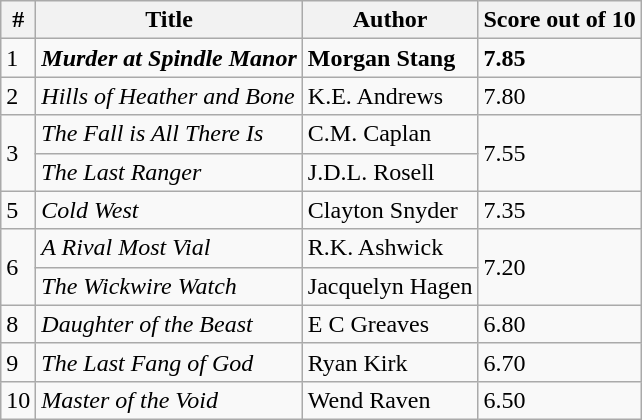<table class="wikitable">
<tr>
<th>#</th>
<th>Title</th>
<th>Author</th>
<th>Score out of 10</th>
</tr>
<tr>
<td>1</td>
<td><strong><em>Murder at Spindle Manor</em></strong></td>
<td><strong>Morgan Stang</strong></td>
<td><strong>7.85</strong></td>
</tr>
<tr>
<td>2</td>
<td><em>Hills of Heather and Bone</em></td>
<td>K.E. Andrews</td>
<td>7.80</td>
</tr>
<tr>
<td rowspan=2>3</td>
<td><em>The Fall is All There Is</em></td>
<td>C.M. Caplan</td>
<td rowspan=2>7.55</td>
</tr>
<tr>
<td><em>The Last Ranger</em></td>
<td>J.D.L. Rosell</td>
</tr>
<tr>
<td>5</td>
<td><em>Cold West</em></td>
<td>Clayton Snyder</td>
<td>7.35</td>
</tr>
<tr>
<td rowspan=2>6</td>
<td><em>A Rival Most Vial</em></td>
<td>R.K. Ashwick</td>
<td rowspan=2>7.20</td>
</tr>
<tr>
<td><em>The Wickwire Watch</em></td>
<td>Jacquelyn Hagen</td>
</tr>
<tr>
<td>8</td>
<td><em>Daughter of the Beast</em></td>
<td>E C Greaves</td>
<td>6.80</td>
</tr>
<tr>
<td>9</td>
<td><em>The Last Fang of God</em></td>
<td>Ryan Kirk</td>
<td>6.70</td>
</tr>
<tr>
<td>10</td>
<td><em>Master of the Void</em></td>
<td>Wend Raven</td>
<td>6.50</td>
</tr>
</table>
